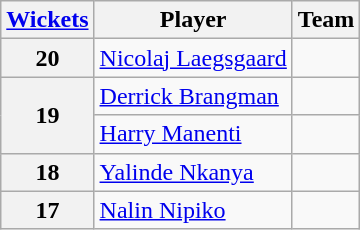<table class="wikitable">
<tr>
<th scope=col><a href='#'>Wickets</a></th>
<th scope=col>Player</th>
<th scope=col>Team</th>
</tr>
<tr>
<th scope=row>20</th>
<td><a href='#'>Nicolaj Laegsgaard</a></td>
<td></td>
</tr>
<tr>
<th scope=row rowspan=2>19</th>
<td><a href='#'>Derrick Brangman</a></td>
<td></td>
</tr>
<tr>
<td><a href='#'>Harry Manenti</a></td>
<td></td>
</tr>
<tr>
<th scope=row>18</th>
<td><a href='#'>Yalinde Nkanya</a></td>
<td></td>
</tr>
<tr>
<th scope=row>17</th>
<td><a href='#'>Nalin Nipiko</a></td>
<td></td>
</tr>
</table>
